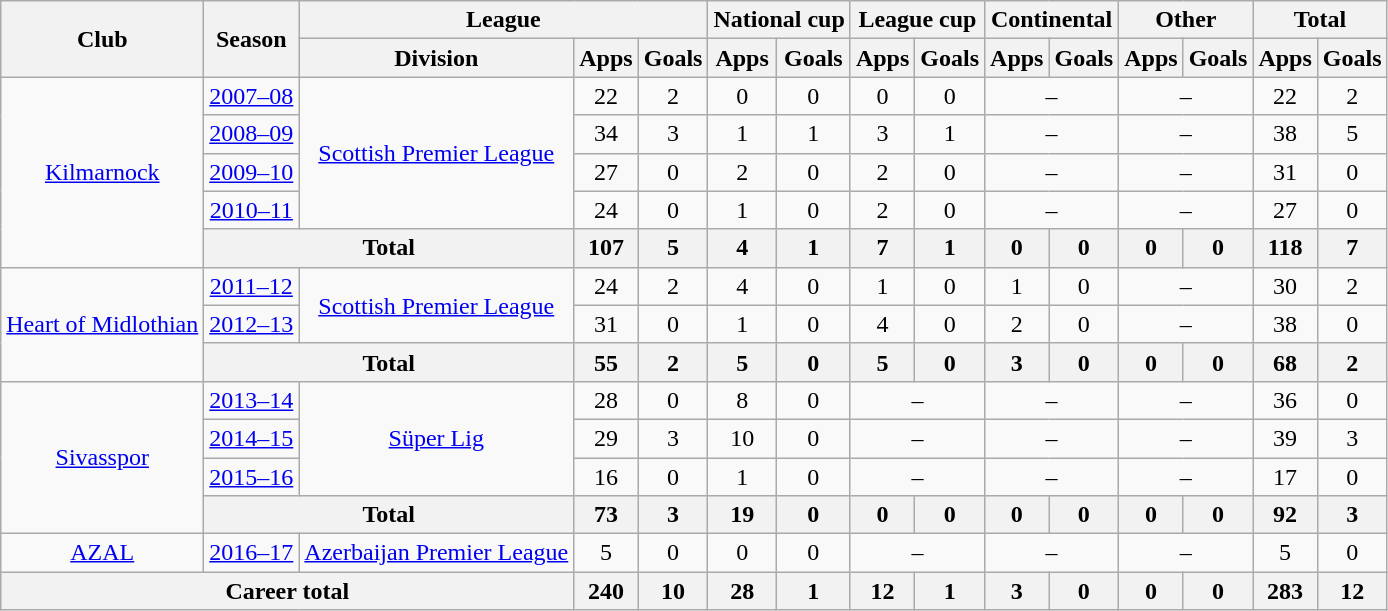<table class="wikitable" style="text-align: center;">
<tr>
<th rowspan="2">Club</th>
<th rowspan="2">Season</th>
<th colspan="3">League</th>
<th colspan="2">National cup</th>
<th colspan="2">League cup</th>
<th colspan="2">Continental</th>
<th colspan="2">Other</th>
<th colspan="2">Total</th>
</tr>
<tr>
<th>Division</th>
<th>Apps</th>
<th>Goals</th>
<th>Apps</th>
<th>Goals</th>
<th>Apps</th>
<th>Goals</th>
<th>Apps</th>
<th>Goals</th>
<th>Apps</th>
<th>Goals</th>
<th>Apps</th>
<th>Goals</th>
</tr>
<tr>
<td rowspan="5"><a href='#'>Kilmarnock</a></td>
<td><a href='#'>2007–08</a></td>
<td rowspan="4"><a href='#'>Scottish Premier League</a></td>
<td>22</td>
<td>2</td>
<td>0</td>
<td>0</td>
<td>0</td>
<td>0</td>
<td colspan="2">–</td>
<td colspan="2">–</td>
<td>22</td>
<td>2</td>
</tr>
<tr>
<td><a href='#'>2008–09</a></td>
<td>34</td>
<td>3</td>
<td>1</td>
<td>1</td>
<td>3</td>
<td>1</td>
<td colspan="2">–</td>
<td colspan="2">–</td>
<td>38</td>
<td>5</td>
</tr>
<tr>
<td><a href='#'>2009–10</a></td>
<td>27</td>
<td>0</td>
<td>2</td>
<td>0</td>
<td>2</td>
<td>0</td>
<td colspan="2">–</td>
<td colspan="2">–</td>
<td>31</td>
<td>0</td>
</tr>
<tr>
<td><a href='#'>2010–11</a></td>
<td>24</td>
<td>0</td>
<td>1</td>
<td>0</td>
<td>2</td>
<td>0</td>
<td colspan="2">–</td>
<td colspan="2">–</td>
<td>27</td>
<td>0</td>
</tr>
<tr>
<th colspan="2">Total</th>
<th>107</th>
<th>5</th>
<th>4</th>
<th>1</th>
<th>7</th>
<th>1</th>
<th>0</th>
<th>0</th>
<th>0</th>
<th>0</th>
<th>118</th>
<th>7</th>
</tr>
<tr>
<td rowspan="3"><a href='#'>Heart of Midlothian</a></td>
<td><a href='#'>2011–12</a></td>
<td rowspan="2"><a href='#'>Scottish Premier League</a></td>
<td>24</td>
<td>2</td>
<td>4</td>
<td>0</td>
<td>1</td>
<td>0</td>
<td>1</td>
<td>0</td>
<td colspan="2">–</td>
<td>30</td>
<td>2</td>
</tr>
<tr>
<td><a href='#'>2012–13</a></td>
<td>31</td>
<td>0</td>
<td>1</td>
<td>0</td>
<td>4</td>
<td>0</td>
<td>2</td>
<td>0</td>
<td colspan="2">–</td>
<td>38</td>
<td>0</td>
</tr>
<tr>
<th colspan="2">Total</th>
<th>55</th>
<th>2</th>
<th>5</th>
<th>0</th>
<th>5</th>
<th>0</th>
<th>3</th>
<th>0</th>
<th>0</th>
<th>0</th>
<th>68</th>
<th>2</th>
</tr>
<tr>
<td rowspan="4"><a href='#'>Sivasspor</a></td>
<td><a href='#'>2013–14</a></td>
<td rowspan="3"><a href='#'>Süper Lig</a></td>
<td>28</td>
<td>0</td>
<td>8</td>
<td>0</td>
<td colspan="2">–</td>
<td colspan="2">–</td>
<td colspan="2">–</td>
<td>36</td>
<td>0</td>
</tr>
<tr>
<td><a href='#'>2014–15</a></td>
<td>29</td>
<td>3</td>
<td>10</td>
<td>0</td>
<td colspan="2">–</td>
<td colspan="2">–</td>
<td colspan="2">–</td>
<td>39</td>
<td>3</td>
</tr>
<tr>
<td><a href='#'>2015–16</a></td>
<td>16</td>
<td>0</td>
<td>1</td>
<td>0</td>
<td colspan="2">–</td>
<td colspan="2">–</td>
<td colspan="2">–</td>
<td>17</td>
<td>0</td>
</tr>
<tr>
<th colspan="2">Total</th>
<th>73</th>
<th>3</th>
<th>19</th>
<th>0</th>
<th>0</th>
<th>0</th>
<th>0</th>
<th>0</th>
<th>0</th>
<th>0</th>
<th>92</th>
<th>3</th>
</tr>
<tr>
<td><a href='#'>AZAL</a></td>
<td><a href='#'>2016–17</a></td>
<td><a href='#'>Azerbaijan Premier League</a></td>
<td>5</td>
<td>0</td>
<td>0</td>
<td>0</td>
<td colspan="2">–</td>
<td colspan="2">–</td>
<td colspan="2">–</td>
<td>5</td>
<td>0</td>
</tr>
<tr>
<th colspan="3">Career total</th>
<th>240</th>
<th>10</th>
<th>28</th>
<th>1</th>
<th>12</th>
<th>1</th>
<th>3</th>
<th>0</th>
<th>0</th>
<th>0</th>
<th>283</th>
<th>12</th>
</tr>
</table>
